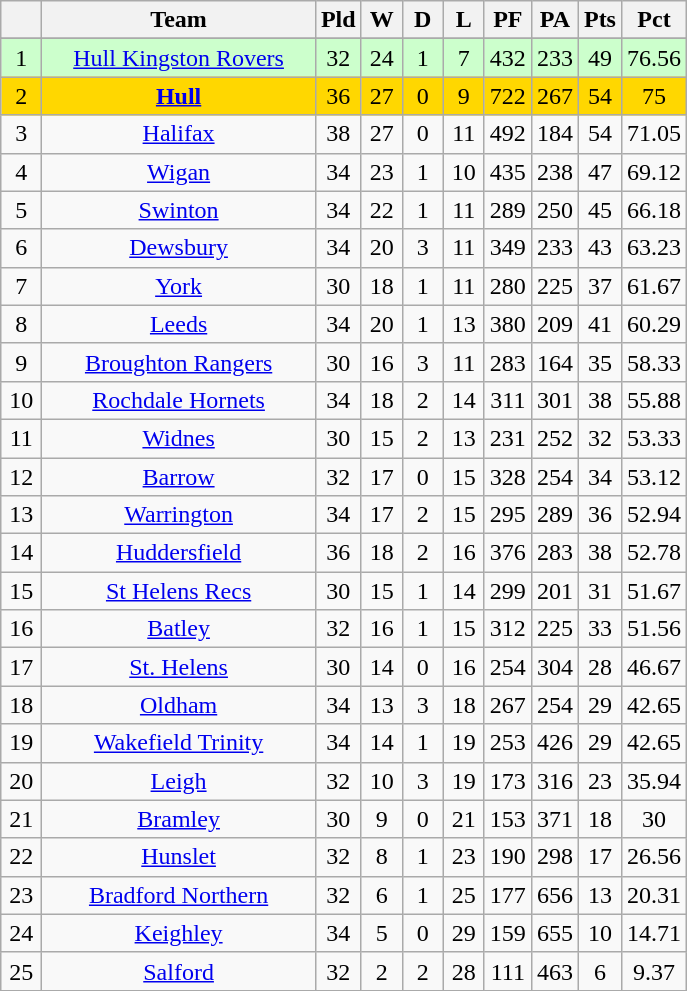<table class="wikitable" style="text-align:center;">
<tr>
<th width=20 abbr="Position"></th>
<th width=175>Team</th>
<th width=20 abbr="Played">Pld</th>
<th width=20 abbr="Won">W</th>
<th width=20 abbr="Drawn">D</th>
<th width=20 abbr="Lost">L</th>
<th width=20 abbr="Points for">PF</th>
<th width=20 abbr="Points against">PA</th>
<th width=20 abbr="Points">Pts</th>
<th width=20 abbr=”Win Percentage”>Pct</th>
</tr>
<tr>
</tr>
<tr align=center style="background:#ccffcc;color:">
<td>1</td>
<td><a href='#'>Hull Kingston Rovers</a></td>
<td>32</td>
<td>24</td>
<td>1</td>
<td>7</td>
<td>432</td>
<td>233</td>
<td>49</td>
<td>76.56</td>
</tr>
<tr align=center style="background:#FFD700;">
<td>2</td>
<td><strong><a href='#'>Hull</a></strong></td>
<td>36</td>
<td>27</td>
<td>0</td>
<td>9</td>
<td>722</td>
<td>267</td>
<td>54</td>
<td>75</td>
</tr>
<tr align=center style="background:">
<td>3</td>
<td><a href='#'>Halifax</a></td>
<td>38</td>
<td>27</td>
<td>0</td>
<td>11</td>
<td>492</td>
<td>184</td>
<td>54</td>
<td>71.05</td>
</tr>
<tr align=center style="background:">
<td>4</td>
<td><a href='#'>Wigan</a></td>
<td>34</td>
<td>23</td>
<td>1</td>
<td>10</td>
<td>435</td>
<td>238</td>
<td>47</td>
<td>69.12</td>
</tr>
<tr align=center style="background:">
<td>5</td>
<td><a href='#'>Swinton</a></td>
<td>34</td>
<td>22</td>
<td>1</td>
<td>11</td>
<td>289</td>
<td>250</td>
<td>45</td>
<td>66.18</td>
</tr>
<tr align=center style="background:">
<td>6</td>
<td><a href='#'>Dewsbury</a></td>
<td>34</td>
<td>20</td>
<td>3</td>
<td>11</td>
<td>349</td>
<td>233</td>
<td>43</td>
<td>63.23</td>
</tr>
<tr align=center style="background:">
<td>7</td>
<td><a href='#'>York</a></td>
<td>30</td>
<td>18</td>
<td>1</td>
<td>11</td>
<td>280</td>
<td>225</td>
<td>37</td>
<td>61.67</td>
</tr>
<tr align=center style="background:">
<td>8</td>
<td><a href='#'>Leeds</a></td>
<td>34</td>
<td>20</td>
<td>1</td>
<td>13</td>
<td>380</td>
<td>209</td>
<td>41</td>
<td>60.29</td>
</tr>
<tr align=center style="background:">
<td>9</td>
<td><a href='#'>Broughton Rangers</a></td>
<td>30</td>
<td>16</td>
<td>3</td>
<td>11</td>
<td>283</td>
<td>164</td>
<td>35</td>
<td>58.33</td>
</tr>
<tr align=center style="background:">
<td>10</td>
<td><a href='#'>Rochdale Hornets</a></td>
<td>34</td>
<td>18</td>
<td>2</td>
<td>14</td>
<td>311</td>
<td>301</td>
<td>38</td>
<td>55.88</td>
</tr>
<tr align=center style="background:">
<td>11</td>
<td><a href='#'>Widnes</a></td>
<td>30</td>
<td>15</td>
<td>2</td>
<td>13</td>
<td>231</td>
<td>252</td>
<td>32</td>
<td>53.33</td>
</tr>
<tr align=center style="background:">
<td>12</td>
<td><a href='#'>Barrow</a></td>
<td>32</td>
<td>17</td>
<td>0</td>
<td>15</td>
<td>328</td>
<td>254</td>
<td>34</td>
<td>53.12</td>
</tr>
<tr align=center style="background:">
<td>13</td>
<td><a href='#'>Warrington</a></td>
<td>34</td>
<td>17</td>
<td>2</td>
<td>15</td>
<td>295</td>
<td>289</td>
<td>36</td>
<td>52.94</td>
</tr>
<tr align=center style="background:">
<td>14</td>
<td><a href='#'>Huddersfield</a></td>
<td>36</td>
<td>18</td>
<td>2</td>
<td>16</td>
<td>376</td>
<td>283</td>
<td>38</td>
<td>52.78</td>
</tr>
<tr align=center style="background:">
<td>15</td>
<td><a href='#'>St Helens Recs</a></td>
<td>30</td>
<td>15</td>
<td>1</td>
<td>14</td>
<td>299</td>
<td>201</td>
<td>31</td>
<td>51.67</td>
</tr>
<tr align=center style="background:">
<td>16</td>
<td><a href='#'>Batley</a></td>
<td>32</td>
<td>16</td>
<td>1</td>
<td>15</td>
<td>312</td>
<td>225</td>
<td>33</td>
<td>51.56</td>
</tr>
<tr align=center style="background:">
<td>17</td>
<td><a href='#'>St. Helens</a></td>
<td>30</td>
<td>14</td>
<td>0</td>
<td>16</td>
<td>254</td>
<td>304</td>
<td>28</td>
<td>46.67</td>
</tr>
<tr align=center style="background:">
<td>18</td>
<td><a href='#'>Oldham</a></td>
<td>34</td>
<td>13</td>
<td>3</td>
<td>18</td>
<td>267</td>
<td>254</td>
<td>29</td>
<td>42.65</td>
</tr>
<tr align=center style="background:">
<td>19</td>
<td><a href='#'>Wakefield Trinity</a></td>
<td>34</td>
<td>14</td>
<td>1</td>
<td>19</td>
<td>253</td>
<td>426</td>
<td>29</td>
<td>42.65</td>
</tr>
<tr align=center style="background:">
<td>20</td>
<td><a href='#'>Leigh</a></td>
<td>32</td>
<td>10</td>
<td>3</td>
<td>19</td>
<td>173</td>
<td>316</td>
<td>23</td>
<td>35.94</td>
</tr>
<tr align=center style="background:">
<td>21</td>
<td><a href='#'>Bramley</a></td>
<td>30</td>
<td>9</td>
<td>0</td>
<td>21</td>
<td>153</td>
<td>371</td>
<td>18</td>
<td>30</td>
</tr>
<tr align=center style="background:">
<td>22</td>
<td><a href='#'>Hunslet</a></td>
<td>32</td>
<td>8</td>
<td>1</td>
<td>23</td>
<td>190</td>
<td>298</td>
<td>17</td>
<td>26.56</td>
</tr>
<tr align=center style="background:">
<td>23</td>
<td><a href='#'>Bradford Northern</a></td>
<td>32</td>
<td>6</td>
<td>1</td>
<td>25</td>
<td>177</td>
<td>656</td>
<td>13</td>
<td>20.31</td>
</tr>
<tr align=center style="background:">
<td>24</td>
<td><a href='#'>Keighley</a></td>
<td>34</td>
<td>5</td>
<td>0</td>
<td>29</td>
<td>159</td>
<td>655</td>
<td>10</td>
<td>14.71</td>
</tr>
<tr align=center style="background:">
<td>25</td>
<td><a href='#'>Salford</a></td>
<td>32</td>
<td>2</td>
<td>2</td>
<td>28</td>
<td>111</td>
<td>463</td>
<td>6</td>
<td>9.37</td>
</tr>
<tr>
</tr>
</table>
